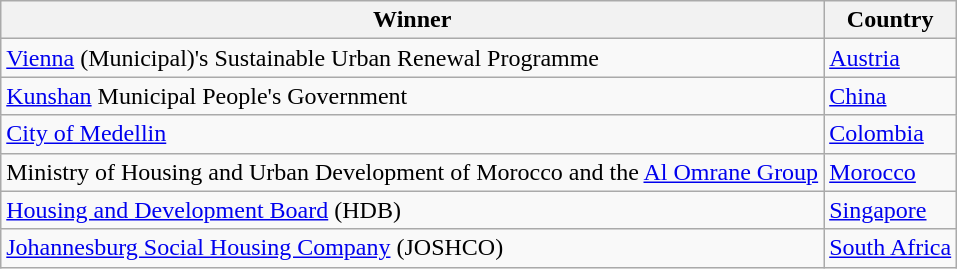<table class="wikitable">
<tr>
<th>Winner</th>
<th>Country</th>
</tr>
<tr>
<td><a href='#'>Vienna</a> (Municipal)'s Sustainable Urban Renewal Programme</td>
<td><a href='#'>Austria</a></td>
</tr>
<tr>
<td><a href='#'>Kunshan</a> Municipal People's Government</td>
<td><a href='#'>China</a></td>
</tr>
<tr>
<td><a href='#'>City of Medellin</a></td>
<td><a href='#'>Colombia</a></td>
</tr>
<tr>
<td>Ministry of Housing and Urban Development of Morocco and the <a href='#'>Al Omrane Group</a></td>
<td><a href='#'>Morocco</a></td>
</tr>
<tr>
<td><a href='#'>Housing and Development Board</a> (HDB)</td>
<td><a href='#'>Singapore</a></td>
</tr>
<tr>
<td><a href='#'>Johannesburg Social Housing Company</a> (JOSHCO)</td>
<td><a href='#'>South Africa</a></td>
</tr>
</table>
